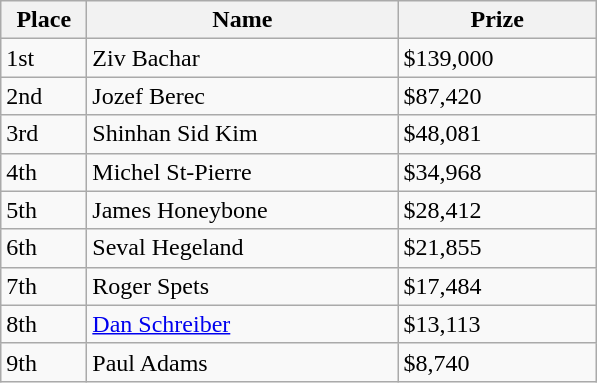<table class="wikitable">
<tr>
<th width="50">Place</th>
<th width="200">Name</th>
<th width="125">Prize</th>
</tr>
<tr>
<td>1st</td>
<td> Ziv Bachar</td>
<td>$139,000</td>
</tr>
<tr>
<td>2nd</td>
<td> Jozef Berec</td>
<td>$87,420</td>
</tr>
<tr>
<td>3rd</td>
<td> Shinhan Sid Kim</td>
<td>$48,081</td>
</tr>
<tr>
<td>4th</td>
<td> Michel St-Pierre</td>
<td>$34,968</td>
</tr>
<tr>
<td>5th</td>
<td> James Honeybone</td>
<td>$28,412</td>
</tr>
<tr>
<td>6th</td>
<td> Seval Hegeland</td>
<td>$21,855</td>
</tr>
<tr>
<td>7th</td>
<td> Roger Spets</td>
<td>$17,484</td>
</tr>
<tr>
<td>8th</td>
<td> <a href='#'>Dan Schreiber</a></td>
<td>$13,113</td>
</tr>
<tr>
<td>9th</td>
<td> Paul Adams</td>
<td>$8,740</td>
</tr>
</table>
